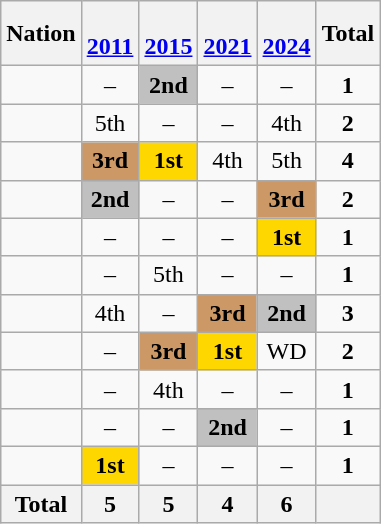<table class="wikitable" style="text-align:center">
<tr>
<th>Nation</th>
<th><br><a href='#'>2011</a></th>
<th><br><a href='#'>2015</a></th>
<th><br><a href='#'>2021</a></th>
<th><br><a href='#'>2024</a></th>
<th>Total</th>
</tr>
<tr>
<td align=left></td>
<td>–</td>
<td bgcolor=silver><strong>2nd</strong></td>
<td>–</td>
<td>–</td>
<td><strong>1</strong></td>
</tr>
<tr>
<td align=left></td>
<td>5th</td>
<td>–</td>
<td>–</td>
<td>4th</td>
<td><strong>2</strong></td>
</tr>
<tr>
<td align=left></td>
<td bgcolor=#cc9966><strong>3rd</strong></td>
<td bgcolor=gold><strong>1st</strong></td>
<td>4th</td>
<td>5th</td>
<td><strong>4</strong></td>
</tr>
<tr>
<td align=left></td>
<td bgcolor=silver><strong>2nd</strong></td>
<td>–</td>
<td>–</td>
<td bgcolor=cc9966><strong>3rd</strong></td>
<td><strong>2</strong></td>
</tr>
<tr>
<td align=left></td>
<td>–</td>
<td>–</td>
<td>–</td>
<td bgcolor=gold><strong>1st</strong></td>
<td><strong>1</strong></td>
</tr>
<tr>
<td align=left></td>
<td>–</td>
<td>5th</td>
<td>–</td>
<td>–</td>
<td><strong>1</strong></td>
</tr>
<tr>
<td align=left></td>
<td>4th</td>
<td>–</td>
<td bgcolor=cc9966><strong>3rd</strong></td>
<td bgcolor=silver><strong>2nd</strong></td>
<td><strong>3</strong></td>
</tr>
<tr>
<td align=left></td>
<td>–</td>
<td bgcolor=#cc9966><strong>3rd</strong></td>
<td bgcolor=gold><strong>1st</strong></td>
<td>WD</td>
<td><strong>2</strong></td>
</tr>
<tr>
<td align=left></td>
<td>–</td>
<td>4th</td>
<td>–</td>
<td>–</td>
<td><strong>1</strong></td>
</tr>
<tr>
<td align=left></td>
<td>–</td>
<td>–</td>
<td bgcolor=silver><strong>2nd</strong></td>
<td>–</td>
<td><strong>1</strong></td>
</tr>
<tr>
<td align=left></td>
<td bgcolor=gold><strong>1st</strong></td>
<td>–</td>
<td>–</td>
<td>–</td>
<td><strong>1</strong></td>
</tr>
<tr>
<th>Total</th>
<th>5</th>
<th>5</th>
<th>4</th>
<th>6</th>
<th></th>
</tr>
</table>
